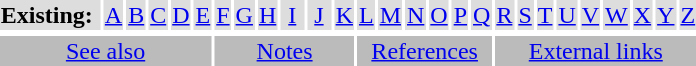<table align=center>
<tr>
<th bgcolor=#dddddd align=left><strong>Existing</strong>: </th>
<td bgcolor=#dddddd><a href='#'>A</a></td>
<td bgcolor=#dddddd><a href='#'>B</a></td>
<td bgcolor=#dddddd><a href='#'>C</a></td>
<td bgcolor=#dddddd><a href='#'>D</a></td>
<td bgcolor=#dddddd><a href='#'>E</a></td>
<td bgcolor=#dddddd><a href='#'>F</a></td>
<td bgcolor=#dddddd><a href='#'>G</a></td>
<td bgcolor=#dddddd><a href='#'>H</a></td>
<td bgcolor=#dddddd> <a href='#'>I</a> </td>
<td bgcolor=#dddddd> <a href='#'>J</a> </td>
<td bgcolor=#dddddd><a href='#'>K</a></td>
<td bgcolor=#dddddd><a href='#'>L</a></td>
<td bgcolor=#dddddd><a href='#'>M</a></td>
<td bgcolor=#dddddd><a href='#'>N</a></td>
<td bgcolor=#dddddd><a href='#'>O</a></td>
<td bgcolor=#dddddd><a href='#'>P</a></td>
<td bgcolor=#dddddd><a href='#'>Q</a></td>
<td bgcolor=#dddddd><a href='#'>R</a></td>
<td bgcolor=#dddddd><a href='#'>S</a></td>
<td bgcolor=#dddddd><a href='#'>T</a></td>
<td bgcolor=#dddddd><a href='#'>U</a></td>
<td bgcolor=#dddddd><a href='#'>V</a></td>
<td bgcolor=#dddddd><a href='#'>W</a></td>
<td bgcolor=#dddddd><a href='#'>X</a></td>
<td bgcolor=#dddddd><a href='#'>Y</a></td>
<td bgcolor=#dddddd><a href='#'>Z</a></td>
</tr>
<tr>
</tr>
<tr>
<td colspan=6 align=center bgcolor=#bbbbbb><a href='#'>See also</a></td>
<td colspan=6 align=center bgcolor=#bbbbbb><a href='#'>Notes</a></td>
<td colspan=6 align=center bgcolor=#bbbbbb><a href='#'>References</a></td>
<td colspan=10 align=center bgcolor=#bbbbbb><a href='#'>External links</a></td>
</tr>
</table>
